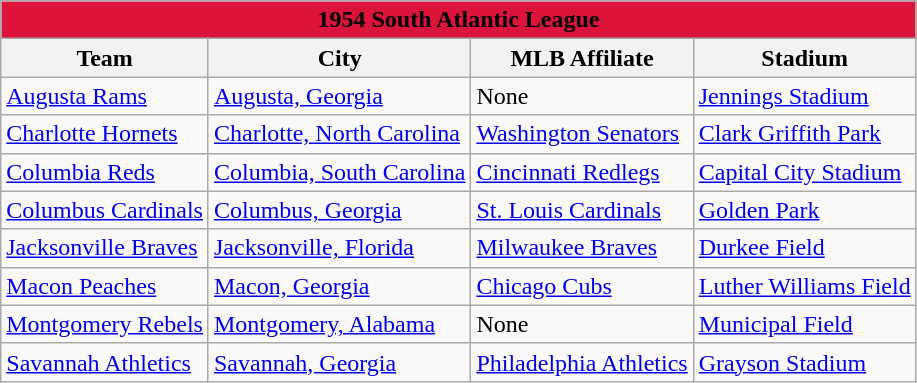<table class="wikitable" style="width:auto">
<tr>
<td bgcolor="#DC143C" align="center" colspan="7"><strong><span>1954 South Atlantic League</span></strong></td>
</tr>
<tr>
<th>Team</th>
<th>City</th>
<th>MLB Affiliate</th>
<th>Stadium</th>
</tr>
<tr>
<td><a href='#'>Augusta Rams</a></td>
<td><a href='#'>Augusta, Georgia</a></td>
<td>None</td>
<td><a href='#'>Jennings Stadium</a></td>
</tr>
<tr>
<td><a href='#'>Charlotte Hornets</a></td>
<td><a href='#'>Charlotte, North Carolina</a></td>
<td><a href='#'>Washington Senators</a></td>
<td><a href='#'>Clark Griffith Park</a></td>
</tr>
<tr>
<td><a href='#'>Columbia Reds</a></td>
<td><a href='#'>Columbia, South Carolina</a></td>
<td><a href='#'>Cincinnati Redlegs</a></td>
<td><a href='#'>Capital City Stadium</a></td>
</tr>
<tr>
<td><a href='#'>Columbus Cardinals</a></td>
<td><a href='#'>Columbus, Georgia</a></td>
<td><a href='#'>St. Louis Cardinals</a></td>
<td><a href='#'>Golden Park</a></td>
</tr>
<tr>
<td><a href='#'>Jacksonville Braves</a></td>
<td><a href='#'>Jacksonville, Florida</a></td>
<td><a href='#'>Milwaukee Braves</a></td>
<td><a href='#'>Durkee Field</a></td>
</tr>
<tr>
<td><a href='#'>Macon Peaches</a></td>
<td><a href='#'>Macon, Georgia</a></td>
<td><a href='#'>Chicago Cubs</a></td>
<td><a href='#'>Luther Williams Field</a></td>
</tr>
<tr>
<td><a href='#'>Montgomery Rebels</a></td>
<td><a href='#'>Montgomery, Alabama</a></td>
<td>None</td>
<td><a href='#'>Municipal Field</a></td>
</tr>
<tr>
<td><a href='#'>Savannah Athletics</a></td>
<td><a href='#'>Savannah, Georgia</a></td>
<td><a href='#'>Philadelphia Athletics</a></td>
<td><a href='#'>Grayson Stadium</a></td>
</tr>
</table>
